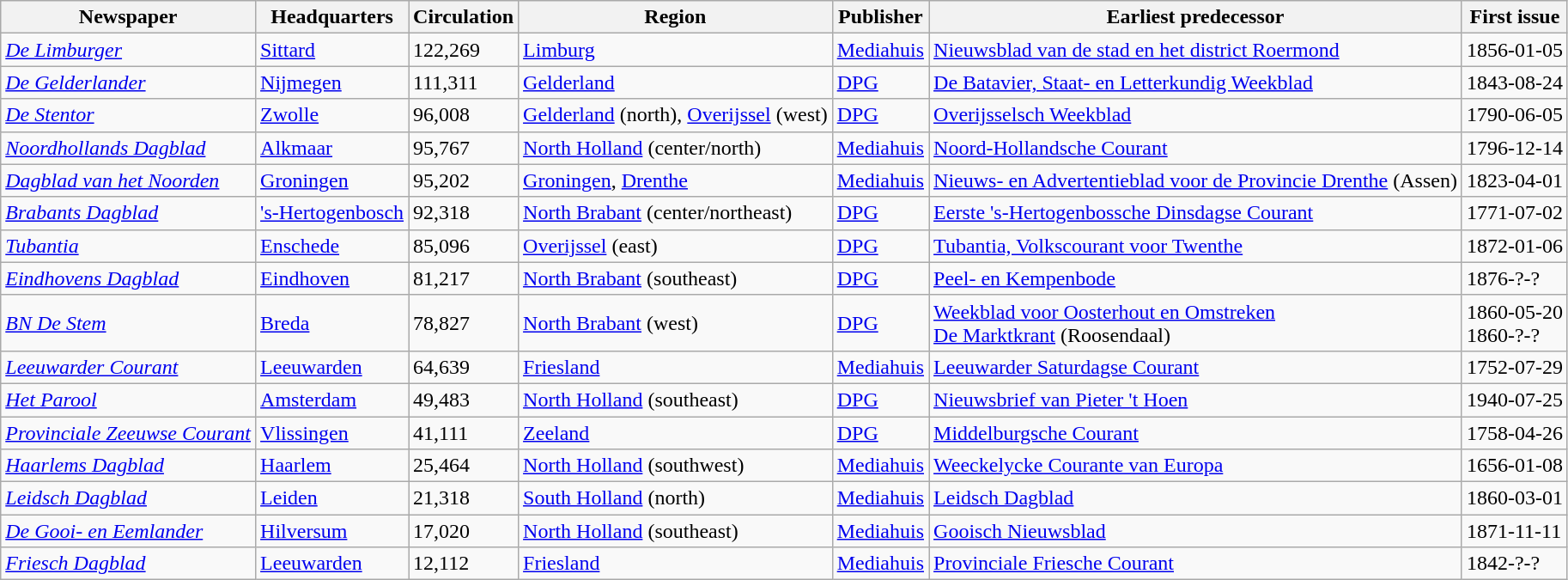<table class="wikitable">
<tr>
<th>Newspaper</th>
<th>Headquarters</th>
<th>Circulation</th>
<th>Region</th>
<th>Publisher</th>
<th>Earliest predecessor</th>
<th>First issue</th>
</tr>
<tr>
<td><em><a href='#'>De Limburger</a></em></td>
<td><a href='#'>Sittard</a></td>
<td>122,269</td>
<td><a href='#'>Limburg</a></td>
<td><a href='#'>Mediahuis</a></td>
<td><a href='#'>Nieuwsblad van de stad en het district Roermond</a></td>
<td>1856‑01‑05</td>
</tr>
<tr>
<td><em><a href='#'>De Gelderlander</a></em></td>
<td><a href='#'>Nijmegen</a></td>
<td>111,311</td>
<td><a href='#'>Gelderland</a></td>
<td><a href='#'>DPG</a></td>
<td><a href='#'>De Batavier, Staat- en Letterkundig Weekblad</a></td>
<td>1843‑08‑24</td>
</tr>
<tr>
<td><em><a href='#'>De Stentor</a></em></td>
<td><a href='#'>Zwolle</a></td>
<td>96,008</td>
<td><a href='#'>Gelderland</a> (north), <a href='#'>Overijssel</a> (west)</td>
<td><a href='#'>DPG</a></td>
<td><a href='#'>Overijsselsch Weekblad</a></td>
<td>1790‑06‑05</td>
</tr>
<tr>
<td><em><a href='#'>Noordhollands Dagblad</a></em></td>
<td><a href='#'>Alkmaar</a></td>
<td>95,767</td>
<td><a href='#'>North Holland</a> (center/north)</td>
<td><a href='#'>Mediahuis</a></td>
<td><a href='#'>Noord-Hollandsche Courant</a></td>
<td>1796‑12‑14</td>
</tr>
<tr>
<td><em><a href='#'>Dagblad van het Noorden</a></em></td>
<td><a href='#'>Groningen</a></td>
<td>95,202</td>
<td><a href='#'>Groningen</a>, <a href='#'>Drenthe</a></td>
<td><a href='#'>Mediahuis</a></td>
<td><a href='#'>Nieuws- en Advertentieblad voor de Provincie Drenthe</a> (Assen)</td>
<td>1823‑04‑01</td>
</tr>
<tr>
<td><em><a href='#'>Brabants Dagblad</a></em></td>
<td><a href='#'>'s-Hertogenbosch</a></td>
<td>92,318</td>
<td><a href='#'>North Brabant</a> (center/northeast)</td>
<td><a href='#'>DPG</a></td>
<td><a href='#'>Eerste 's-Hertogenbossche Dinsdagse Courant</a></td>
<td>1771‑07‑02</td>
</tr>
<tr>
<td><a href='#'><em>Tubantia</em></a></td>
<td><a href='#'>Enschede</a></td>
<td>85,096</td>
<td><a href='#'>Overijssel</a> (east)</td>
<td><a href='#'>DPG</a></td>
<td><a href='#'>Tubantia, Volkscourant voor Twenthe</a></td>
<td>1872‑01‑06</td>
</tr>
<tr>
<td><em><a href='#'>Eindhovens Dagblad</a></em></td>
<td><a href='#'>Eindhoven</a></td>
<td>81,217</td>
<td><a href='#'>North Brabant</a> (southeast)</td>
<td><a href='#'>DPG</a></td>
<td><a href='#'>Peel- en Kempenbode</a></td>
<td>1876‑?‑?</td>
</tr>
<tr>
<td><em><a href='#'>BN De Stem</a></em></td>
<td><a href='#'>Breda</a></td>
<td>78,827</td>
<td><a href='#'>North Brabant</a> (west)</td>
<td><a href='#'>DPG</a></td>
<td><a href='#'>Weekblad voor Oosterhout en Omstreken</a><br><a href='#'>De Marktkrant</a> (Roosendaal)</td>
<td>1860‑05‑20<br>1860‑?‑?</td>
</tr>
<tr>
<td><em><a href='#'>Leeuwarder Courant</a></em></td>
<td><a href='#'>Leeuwarden</a></td>
<td>64,639</td>
<td><a href='#'>Friesland</a></td>
<td><a href='#'>Mediahuis</a></td>
<td><a href='#'>Leeuwarder Saturdagse Courant</a></td>
<td>1752‑07‑29</td>
</tr>
<tr>
<td><em><a href='#'>Het Parool</a></em></td>
<td><a href='#'>Amsterdam</a></td>
<td>49,483</td>
<td><a href='#'>North Holland</a> (southeast)</td>
<td><a href='#'>DPG</a></td>
<td><a href='#'>Nieuwsbrief van Pieter 't Hoen</a></td>
<td>1940‑07‑25</td>
</tr>
<tr>
<td><em><a href='#'>Provinciale Zeeuwse Courant</a></em></td>
<td><a href='#'>Vlissingen</a></td>
<td>41,111</td>
<td><a href='#'>Zeeland</a></td>
<td><a href='#'>DPG</a></td>
<td><a href='#'>Middelburgsche Courant</a></td>
<td>1758-04-26</td>
</tr>
<tr>
<td><em><a href='#'>Haarlems Dagblad</a></em></td>
<td><a href='#'>Haarlem</a></td>
<td>25,464</td>
<td><a href='#'>North Holland</a> (southwest)</td>
<td><a href='#'>Mediahuis</a></td>
<td><a href='#'>Weeckelycke Courante van Europa</a></td>
<td>1656-01-08</td>
</tr>
<tr>
<td><em><a href='#'>Leidsch Dagblad</a></em></td>
<td><a href='#'>Leiden</a></td>
<td>21,318</td>
<td><a href='#'>South Holland</a> (north)</td>
<td><a href='#'>Mediahuis</a></td>
<td><a href='#'>Leidsch Dagblad</a></td>
<td>1860-03-01</td>
</tr>
<tr>
<td><em><a href='#'>De Gooi- en Eemlander</a></em></td>
<td><a href='#'>Hilversum</a></td>
<td>17,020</td>
<td><a href='#'>North Holland</a> (southeast)</td>
<td><a href='#'>Mediahuis</a></td>
<td><a href='#'>Gooisch Nieuwsblad</a></td>
<td>1871-11-11</td>
</tr>
<tr>
<td><em><a href='#'>Friesch Dagblad</a></em></td>
<td><a href='#'>Leeuwarden</a></td>
<td>12,112</td>
<td><a href='#'>Friesland</a></td>
<td><a href='#'>Mediahuis</a></td>
<td><a href='#'>Provinciale Friesche Courant</a></td>
<td>1842-?-?</td>
</tr>
</table>
